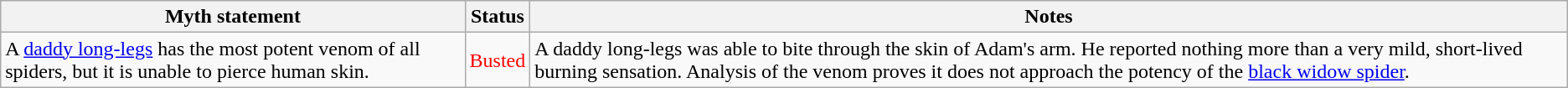<table class="wikitable plainrowheaders">
<tr>
<th>Myth statement</th>
<th>Status</th>
<th>Notes</th>
</tr>
<tr>
<td>A <a href='#'>daddy long-legs</a> has the most potent venom of all spiders, but it is unable to pierce human skin.</td>
<td style="color:red">Busted</td>
<td>A daddy long-legs was able to bite through the skin of Adam's arm. He reported nothing more than a very mild, short-lived burning sensation. Analysis of the venom proves it does not approach the potency of the <a href='#'>black widow spider</a>.</td>
</tr>
</table>
